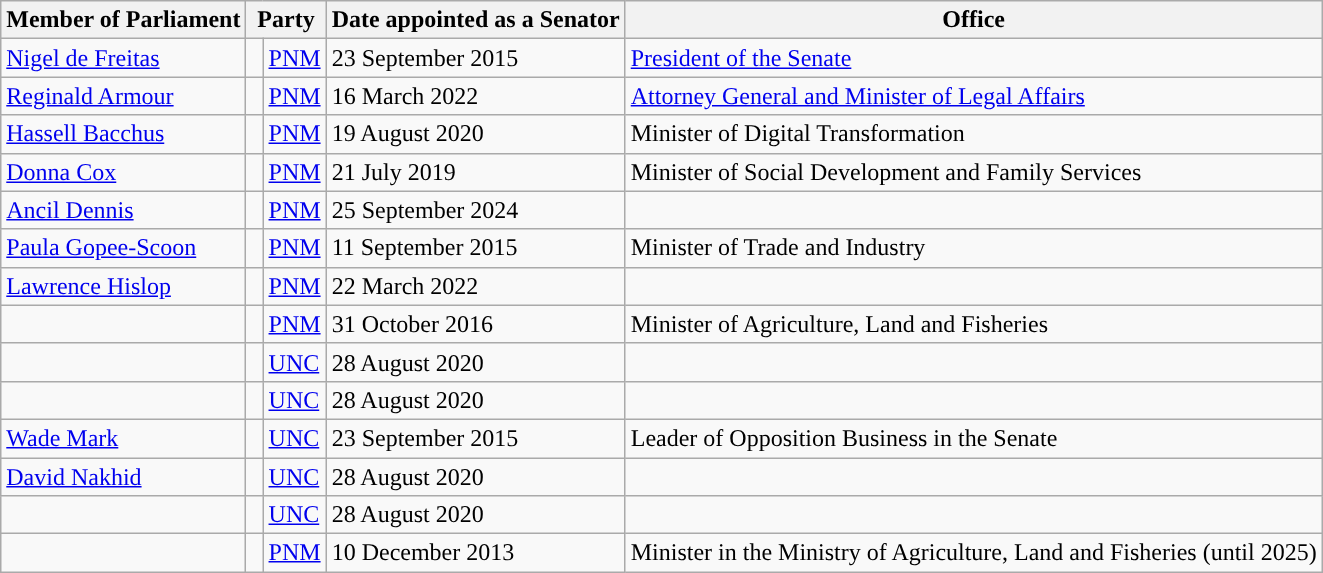<table class="wikitable sortable mw-collapsible">
<tr>
<th>Member of Parliament</th>
<th colspan="2">Party</th>
<th>Date appointed as a Senator</th>
<th>Office</th>
</tr>
<tr>
<td><a href='#'>Nigel de Freitas</a></td>
<td style="background:"> </td>
<td><a href='#'>PNM</a></td>
<td>23 September 2015</td>
<td><a href='#'>President of the Senate</a></td>
</tr>
<tr>
<td><a href='#'>Reginald Armour</a></td>
<td style="background:"> </td>
<td><a href='#'>PNM</a></td>
<td>16 March 2022</td>
<td><a href='#'>Attorney General and Minister of Legal Affairs</a></td>
</tr>
<tr>
<td><a href='#'>Hassell Bacchus</a></td>
<td style="background:"> </td>
<td><a href='#'>PNM</a></td>
<td>19 August 2020</td>
<td>Minister of Digital Transformation</td>
</tr>
<tr>
<td><a href='#'>Donna Cox</a></td>
<td style="background:"> </td>
<td><a href='#'>PNM</a></td>
<td>21 July 2019</td>
<td>Minister of Social Development and Family Services</td>
</tr>
<tr>
<td><a href='#'>Ancil Dennis</a></td>
<td style="background:"> </td>
<td><a href='#'>PNM</a></td>
<td>25 September 2024</td>
<td></td>
</tr>
<tr>
<td><a href='#'>Paula Gopee-Scoon</a></td>
<td style="background:"> </td>
<td><a href='#'>PNM</a></td>
<td>11 September 2015</td>
<td>Minister of Trade and Industry</td>
</tr>
<tr>
<td><a href='#'>Lawrence Hislop</a></td>
<td style="background:"> </td>
<td><a href='#'>PNM</a></td>
<td>22 March 2022</td>
<td></td>
</tr>
<tr>
<td></td>
<td style="background:"> </td>
<td><a href='#'>PNM</a></td>
<td>31 October 2016</td>
<td>Minister of Agriculture, Land and Fisheries</td>
</tr>
<tr>
<td></td>
<td style="background:"> </td>
<td><a href='#'>UNC</a></td>
<td>28 August 2020</td>
<td></td>
</tr>
<tr>
<td></td>
<td style="background:"> </td>
<td><a href='#'>UNC</a></td>
<td>28 August 2020</td>
<td></td>
</tr>
<tr>
<td><a href='#'>Wade Mark</a></td>
<td style="background:"> </td>
<td><a href='#'>UNC</a></td>
<td>23 September 2015</td>
<td>Leader of Opposition Business in the Senate</td>
</tr>
<tr>
<td><a href='#'>David Nakhid</a></td>
<td style="background:"> </td>
<td><a href='#'>UNC</a></td>
<td>28 August 2020</td>
<td></td>
</tr>
<tr>
<td></td>
<td style="background:"> </td>
<td><a href='#'>UNC</a></td>
<td>28 August 2020</td>
<td></td>
</tr>
<tr>
<td></td>
<td style="background:"> </td>
<td><a href='#'>PNM</a></td>
<td>10 December 2013</td>
<td>Minister in the Ministry of Agriculture, Land and Fisheries (until 2025)</td>
</tr>
</table>
